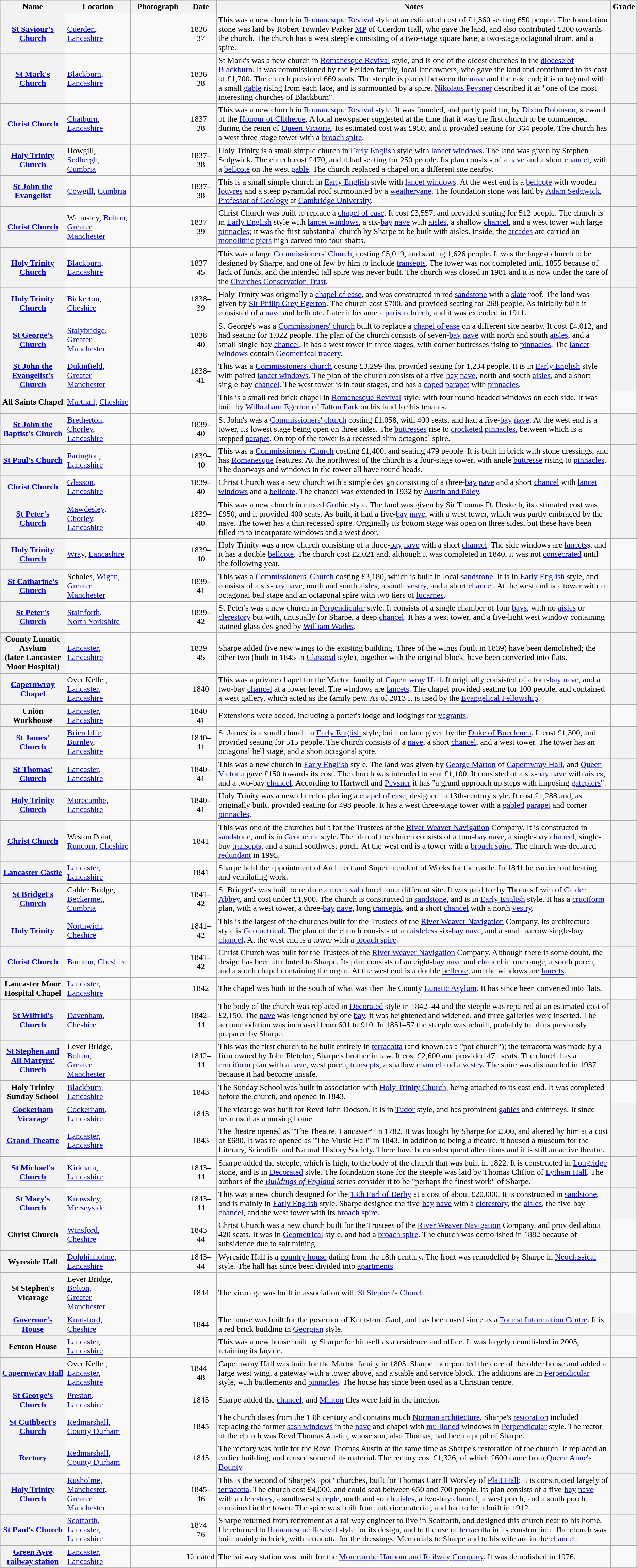<table class="wikitable sortable plainrowheaders">
<tr>
<th scope="col" style="width:120px">Name</th>
<th scope="col" style="width:120px">Location</th>
<th scope="col" style="width:100px" class="unsortable">Photograph</th>
<th scope="col" style="width:50px">Date</th>
<th scope="col" class="unsortable">Notes</th>
<th scope="col" style="width:24px">Grade</th>
</tr>
<tr>
<th scope="row"><a href='#'>St Saviour's Church</a></th>
<td><a href='#'>Cuerden</a>, <a href='#'>Lancashire</a><br><small></small></td>
<td></td>
<td align="center">1836–37</td>
<td>This was a new church in <a href='#'>Romanesque Revival</a> style at an estimated cost of £1,360 seating 650 people.   The foundation stone was laid by Robert Townley Parker <a href='#'>MP</a> of Cuerdon Hall, who gave the land, and also contributed £200 towards the church.  The church has a west steeple consisting of a two-stage square base, a two-stage octagonal drum, and a spire.</td>
<th></th>
</tr>
<tr>
<th scope="row"><a href='#'>St Mark's Church</a></th>
<td><a href='#'>Blackburn</a>, <a href='#'>Lancashire</a><br><small></small></td>
<td></td>
<td align="center">1836–38</td>
<td>St Mark's was a new church in <a href='#'>Romanesque Revival</a> style, and is one of the oldest churches in the <a href='#'>diocese of Blackburn</a>.  It was commissioned by the Feilden family, local landowners, who gave the land and contributed to its cost of £1,700.  The church provided 669 seats.  The steeple is placed between the <a href='#'>nave</a> and the east end; it is octagonal with a small <a href='#'>gable</a> rising from each face, and is surmounted by a spire.  <a href='#'>Nikolaus Pevsner</a> described it as "one of the most interesting churches of Blackburn".</td>
<th></th>
</tr>
<tr>
<th scope="row"><a href='#'>Christ Church</a></th>
<td><a href='#'>Chatburn</a>, <a href='#'>Lancashire</a><br><small></small></td>
<td></td>
<td align="center">1837–38</td>
<td>This was a new church in <a href='#'>Romanesque Revival</a> style. It was founded, and partly paid for, by <a href='#'>Dixon Robinson</a>, steward of the <a href='#'>Honour of Clitheroe</a>.  A local newspaper suggested at the time that it was the first church to be commenced during the reign of <a href='#'>Queen Victoria</a>.  Its estimated cost was £950, and it provided seating for 364 people.  The church has a west three-stage tower with a <a href='#'>broach spire</a>.</td>
<th></th>
</tr>
<tr>
<th scope="row"><a href='#'>Holy Trinity Church</a></th>
<td>Howgill, <a href='#'>Sedbergh</a>, <a href='#'>Cumbria</a><br><small></small></td>
<td></td>
<td align="center">1837–38</td>
<td>Holy Trinity is a small simple church in <a href='#'>Early English</a> style with <a href='#'>lancet windows</a>.  The land was given by Stephen Sedgwick.  The church cost £470, and it had seating for 250 people.  Its plan consists of a <a href='#'>nave</a> and a short <a href='#'>chancel</a>, with a <a href='#'>bellcote</a> on the west <a href='#'>gable</a>.  The church replaced a chapel on a different site nearby.</td>
<th></th>
</tr>
<tr>
<th scope="row"><a href='#'>St John the Evangelist</a></th>
<td><a href='#'>Cowgill</a>, <a href='#'>Cumbria</a><br><small></small></td>
<td></td>
<td align="center">1837–38</td>
<td>This is a small simple church in <a href='#'>Early English</a> style with <a href='#'>lancet windows</a>.  At the west end is a <a href='#'>bellcote</a> with wooden <a href='#'>louvres</a> and a steep pyramidal roof surmounted by a <a href='#'>weathervane</a>. The foundation stone was laid by <a href='#'>Adam Sedgwick</a>, <a href='#'>Professor of Geology</a> at <a href='#'>Cambridge University</a>.</td>
<th></th>
</tr>
<tr>
<th scope="row"><a href='#'>Christ Church</a></th>
<td>Walmsley, <a href='#'>Bolton</a>,<br><a href='#'>Greater Manchester</a><br><small></small></td>
<td></td>
<td align="center">1837–39</td>
<td>Christ Church was built to replace a <a href='#'>chapel of ease</a>.  It cost £3,557, and provided seating for 512 people.  The church is in <a href='#'>Early English</a> style with <a href='#'>lancet windows</a>, a six-<a href='#'>bay</a> <a href='#'>nave</a> with <a href='#'>aisles</a>, a shallow <a href='#'>chancel</a>, and a west tower with large <a href='#'>pinnacles</a>; it was the first substantial church by Sharpe to be built with aisles. Inside, the <a href='#'>arcades</a> are carried on <a href='#'>monolithic</a> <a href='#'>piers</a>  high carved into four shafts.</td>
<th></th>
</tr>
<tr>
<th scope="row"><a href='#'>Holy Trinity Church</a></th>
<td><a href='#'>Blackburn</a>, <a href='#'>Lancashire</a><br><small></small></td>
<td></td>
<td align="center">1837–45</td>
<td>This was a large <a href='#'>Commissioners' Church</a>, costing £5,019, and seating 1,626 people.  It was the largest church to be designed by Sharpe, and one of few by him to include <a href='#'>transepts</a>. The tower was not completed until 1855 because of lack of funds, and the intended tall spire was never built.  The church was closed in 1981 and it is now under the care of the <a href='#'>Churches Conservation Trust</a>.</td>
<th></th>
</tr>
<tr>
<th scope="row"><a href='#'>Holy Trinity Church</a></th>
<td><a href='#'>Bickerton</a>, <a href='#'>Cheshire</a><br><small></small></td>
<td></td>
<td align="center">1838–39</td>
<td>Holy Trinity was originally a <a href='#'>chapel of ease</a>, and was constructed in red <a href='#'>sandstone</a> with a <a href='#'>slate</a> roof.  The land was given by <a href='#'>Sir Philip Grey Egerton</a>.  The church cost £700, and provided seating for 268 people.  As initially built it consisted of a <a href='#'>nave</a> and <a href='#'>bellcote</a>. Later it became a <a href='#'>parish church</a>, and it was extended in 1911.</td>
<th></th>
</tr>
<tr>
<th scope="row"><a href='#'>St George's Church</a></th>
<td><a href='#'>Stalybridge</a>,<br><a href='#'>Greater Manchester</a><br><small></small></td>
<td></td>
<td align="center">1838–40</td>
<td>St George's was a <a href='#'>Commissioners' church</a> built to replace a <a href='#'>chapel of ease</a> on a different site nearby.  It cost £4,012, and had seating for 1,022 people.  The plan of the church consists of seven-<a href='#'>bay</a> <a href='#'>nave</a> with north and south <a href='#'>aisles</a>, and a small single-bay <a href='#'>chancel</a>.  It has a west tower in three stages, with corner buttresses rising to <a href='#'>pinnacles</a>.  The <a href='#'>lancet windows</a> contain <a href='#'>Geometrical</a> <a href='#'>tracery</a>.</td>
<th></th>
</tr>
<tr>
<th scope="row"><a href='#'>St John the Evangelist's Church</a></th>
<td><a href='#'>Dukinfield</a>,<br><a href='#'>Greater Manchester</a><br><small></small></td>
<td></td>
<td align="center">1838–41</td>
<td>This was a <a href='#'>Commissioners' church</a> costing £3,299 that provided seating for 1,234 people.  It is in <a href='#'>Early English</a> style with paired <a href='#'>lancet windows</a>.  The plan of the church consists of a five-<a href='#'>bay</a> <a href='#'>nave</a>, north and south <a href='#'>aisles</a>, and a short single-bay <a href='#'>chancel</a>.  The west tower is in four stages, and has a <a href='#'>coped</a> <a href='#'>parapet</a> with <a href='#'>pinnacles</a>.</td>
<th></th>
</tr>
<tr>
<th scope="row">All Saints Chapel</th>
<td><a href='#'>Marthall</a>, <a href='#'>Cheshire</a><br><small></small></td>
<td></td>
<td align="center"></td>
<td>This is a small red-brick chapel in <a href='#'>Romanesque Revival</a> style, with four round-headed windows on each side.  It was built by <a href='#'>Wilbraham Egerton</a> of <a href='#'>Tatton Park</a> on his land for his tenants.</td>
<td></td>
</tr>
<tr>
<th scope="row"><a href='#'>St John the Baptist's Church</a></th>
<td><a href='#'>Bretherton</a>, <a href='#'>Chorley</a>, <a href='#'>Lancashire</a><br><small></small></td>
<td></td>
<td align="center">1839–40</td>
<td>St John's was a <a href='#'>Commissioners' church</a> costing £1,058, with 400 seats, and had a five-<a href='#'>bay</a> <a href='#'>nave</a>.  At the west end is a tower, its lowest stage being open on three sides.  The <a href='#'>buttresses</a> rise to <a href='#'>crocketed</a> <a href='#'>pinnacles</a>, between which is a stepped <a href='#'>parapet</a>.  On top of the tower is a recessed slim octagonal spire.</td>
<th></th>
</tr>
<tr>
<th scope="row"><a href='#'>St Paul's Church</a></th>
<td><a href='#'>Farington</a>, <a href='#'>Lancashire</a><br><small></small></td>
<td></td>
<td align="center">1839–40</td>
<td>This was a <a href='#'>Commissioners' Church</a> costing £1,400, and seating 479 people.  It is built in brick with stone dressings, and has <a href='#'>Romanesque</a> features.  At the northwest of the church is a four-stage tower, with angle <a href='#'>buttresse</a> rising to <a href='#'>pinnacles</a>.  The doorways and windows in the tower all have round heads.</td>
<th></th>
</tr>
<tr>
<th scope="row"><a href='#'>Christ Church</a></th>
<td><a href='#'>Glasson</a>, <a href='#'>Lancashire</a><br><small></small></td>
<td></td>
<td align="center">1839–40</td>
<td>Christ Church was a new church with a simple design consisting of a three-<a href='#'>bay</a> <a href='#'>nave</a> and a short <a href='#'>chancel</a> with <a href='#'>lancet windows</a> and a <a href='#'>bellcote</a>. The chancel was extended in 1932 by <a href='#'>Austin and Paley</a>.</td>
<th></th>
</tr>
<tr>
<th scope="row"><a href='#'>St Peter's Church</a></th>
<td><a href='#'>Mawdesley</a>, <a href='#'>Chorley</a>, <a href='#'>Lancashire</a><br><small></small></td>
<td></td>
<td align="center">1839–40</td>
<td>This was a new church in mixed <a href='#'>Gothic</a> style.  The land was given by Sir Thomas D. Hesketh, its estimated cost was £950, and it provided 400 seats.  As built, it had a five-<a href='#'>bay</a> <a href='#'>nave</a>, with a west tower, which was partly embraced by the nave.  The tower has a thin recessed spire.  Originally its bottom stage was open on three sides, but these have been filled in to incorporate windows and a west door.</td>
<th></th>
</tr>
<tr>
<th scope="row"><a href='#'>Holy Trinity Church</a></th>
<td><a href='#'>Wray</a>, <a href='#'>Lancashire</a><br><small></small></td>
<td></td>
<td align="center">1839–40</td>
<td>Holy Trinity was a new church consisting of a three-<a href='#'>bay</a> <a href='#'>nave</a> with a short <a href='#'>chancel</a>.  The side windows are <a href='#'>lancets</a>s, and it has a double <a href='#'>bellcote</a>.  The church cost £2,021 and, although it was completed in 1840, it was not <a href='#'>consecrated</a> until the following year.</td>
<td></td>
</tr>
<tr>
<th scope="row"><a href='#'>St Catharine's Church</a></th>
<td>Scholes, <a href='#'>Wigan</a>, <a href='#'>Greater Manchester</a><br><small></small></td>
<td></td>
<td align="center">1839–41</td>
<td>This was a <a href='#'>Commissioners' Church</a> costing £3,180, which is built in local <a href='#'>sandstone</a>.  It is in <a href='#'>Early English</a> style, and consists of a six-<a href='#'>bay</a> <a href='#'>nave</a>, north and south <a href='#'>aisles</a>, a south <a href='#'>vestry</a>, and a short <a href='#'>chancel</a>.  At the west end is a tower with an octagonal bell stage and an octagonal spire with two tiers of <a href='#'>lucarnes</a>.</td>
<th></th>
</tr>
<tr>
<th scope="row"><a href='#'>St Peter's Church</a></th>
<td><a href='#'>Stainforth</a>,<br><a href='#'>North Yorkshire</a><br><small></small></td>
<td></td>
<td align="center">1839–42</td>
<td>St Peter's was a new church in <a href='#'>Perpendicular</a> style.  It consists of a single chamber of four <a href='#'>bays</a>, with no <a href='#'>aisles</a> or <a href='#'>clerestory</a> but with, unusually for Sharpe, a deep <a href='#'>chancel</a>.  It has a west tower, and a five-light west window containing stained glass designed by <a href='#'>William Wailes</a>.</td>
<th></th>
</tr>
<tr>
<th scope="row">County Lunatic Asylum<br>(later Lancaster Moor Hospital)</th>
<td><a href='#'>Lancaster</a>, <a href='#'>Lancashire</a><br><small></small></td>
<td></td>
<td align="center">1839–45</td>
<td>Sharpe added five new wings to the existing building.  Three of the wings (built in 1839) have been demolished; the other two (built in 1845 in <a href='#'>Classical</a> style), together with the original block, have been converted into flats.</td>
<th></th>
</tr>
<tr>
<th scope="row"><a href='#'>Capernwray Chapel</a></th>
<td>Over Kellet, <a href='#'>Lancaster</a>, <a href='#'>Lancashire</a><br><small></small></td>
<td></td>
<td align="center">1840</td>
<td>This was a private chapel for the Marton family of <a href='#'>Capernwray Hall</a>.  It originally consisted of a four-<a href='#'>bay</a> <a href='#'>nave</a>, and a two-bay <a href='#'>chancel</a> at a lower level.  The windows are <a href='#'>lancets</a>.  The chapel provided seating for 100 people, and contained a west gallery, which acted as the family pew.  As of 2013 it is used by the <a href='#'>Evangelical Fellowship</a>.</td>
<th></th>
</tr>
<tr>
<th scope="row">Union Workhouse</th>
<td><a href='#'>Lancaster</a>, <a href='#'>Lancashire</a></td>
<td></td>
<td align="center">1840–41</td>
<td>Extensions were added, including a porter's lodge and lodgings for <a href='#'>vagrants</a>.</td>
<td></td>
</tr>
<tr>
<th scope="row"><a href='#'>St James' Church</a></th>
<td><a href='#'>Briercliffe</a>, <a href='#'>Burnley</a>, <a href='#'>Lancashire</a><br><small></small></td>
<td></td>
<td align="center">1840–41</td>
<td>St James' is a small church in <a href='#'>Early English</a> style, built on land given by the <a href='#'>Duke of Buccleuch</a>. It cost £1,300, and provided seating for 515 people.  The church consists of a <a href='#'>nave</a>, a short <a href='#'>chancel</a>, and a west tower.  The tower has an octagonal bell stage, and a short octagonal spire.</td>
<th></th>
</tr>
<tr>
<th scope="row"><a href='#'>St Thomas' Church</a></th>
<td><a href='#'>Lancaster</a>, <a href='#'>Lancashire</a><br><small></small></td>
<td></td>
<td align="center">1840–41</td>
<td>This was a new church in <a href='#'>Early English</a> style.  The land was given by <a href='#'>George Marton</a> of <a href='#'>Capernwray Hall</a>, and <a href='#'>Queen Victoria</a> gave £150 towards its cost. The church was intended to seat £1,100.  It consisted of a six-<a href='#'>bay</a> <a href='#'>nave</a> with <a href='#'>aisles</a>, and a two-bay <a href='#'>chancel</a>.  According to Hartwell and <a href='#'>Pevsner</a> it has "a grand approach up steps with imposing <a href='#'>gatepiers</a>".</td>
<th></th>
</tr>
<tr>
<th scope="row"><a href='#'>Holy Trinity Church</a></th>
<td><a href='#'>Morecambe</a>, <a href='#'>Lancashire</a><br><small></small></td>
<td></td>
<td align="center">1840–41</td>
<td>Holy Trinity was a new church replacing a <a href='#'>chapel of ease</a>, designed in 13th-century style. It cost £1,288 and, as originally built, provided seating for 498 people.  It has a west three-stage tower with a <a href='#'>gabled</a> <a href='#'>parapet</a> and corner <a href='#'>pinnacles</a>.</td>
<th></th>
</tr>
<tr>
<th scope="row"><a href='#'>Christ Church</a></th>
<td>Weston Point, <a href='#'>Runcorn</a>, <a href='#'>Cheshire</a><br><small></small></td>
<td></td>
<td align="center">1841</td>
<td>This was one of the churches built for the Trustees of the <a href='#'>River Weaver Navigation</a> Company.  It is constructed in <a href='#'>sandstone</a>, and is in <a href='#'>Geometric</a> style.  The plan of the church consists of a four-<a href='#'>bay</a> <a href='#'>nave</a>, a single-bay <a href='#'>chancel</a>, single-bay <a href='#'>transepts</a>, and a small southwest porch.  At the west end is a tower with a <a href='#'>broach spire</a>.  The church was declared <a href='#'>redundant</a> in 1995.</td>
<th></th>
</tr>
<tr>
<th scope="row"><a href='#'>Lancaster Castle</a></th>
<td><a href='#'>Lancaster</a>, <a href='#'>Lancashire</a><br><small></small></td>
<td></td>
<td align="center">1841</td>
<td>Sharpe held the appointment of Architect and Superintendent of Works for the castle.  In 1841 he carried out heating and ventilating work.</td>
<th></th>
</tr>
<tr>
<th scope="row"><a href='#'>St Bridget's Church</a></th>
<td>Calder Bridge, <a href='#'>Beckermet</a>, <a href='#'>Cumbria</a><br><small></small></td>
<td></td>
<td align="center">1841–42</td>
<td>St Bridget's was built to replace a <a href='#'>medieval</a> church on a different site.  It was paid for by Thomas Irwin of <a href='#'>Calder Abbey</a>, and cost under £1,900.  The church is constructed in <a href='#'>sandstone</a>, and is in <a href='#'>Early English</a> style. It has a <a href='#'>cruciform</a> plan, with a west tower, a three-<a href='#'>bay</a> <a href='#'>nave</a>, long <a href='#'>transepts</a>, and a short <a href='#'>chancel</a> with a north <a href='#'>vestry</a>,</td>
<th></th>
</tr>
<tr>
<th scope="row"><a href='#'>Holy Trinity</a></th>
<td><a href='#'>Northwich</a>, <a href='#'>Cheshire</a><br><small></small></td>
<td></td>
<td align="center">1841–42</td>
<td>This is the largest of the churches built for the Trustees of the <a href='#'>River Weaver Navigation</a> Company. Its architectural style is <a href='#'>Geometrical</a>. The plan of the church consists of an <a href='#'>aisleless</a> six-<a href='#'>bay</a> <a href='#'>nave</a>, and a small narrow single-bay <a href='#'>chancel</a>.  At the west end is a tower with a <a href='#'>broach spire</a>.</td>
<th></th>
</tr>
<tr>
<th scope="row"><a href='#'>Christ Church</a></th>
<td><a href='#'>Barnton</a>, <a href='#'>Cheshire</a><br><small></small></td>
<td></td>
<td align="center">1841–42</td>
<td>Christ Church was built for the Trustees of the <a href='#'>River Weaver Navigation</a> Company.  Although there is some doubt, the design has been attributed to Sharpe.  Its plan consists of an eight-<a href='#'>bay</a> <a href='#'>nave</a> and <a href='#'>chancel</a> in one range, a south porch, and a south chapel containing the organ.  At the west end is a double <a href='#'>bellcote</a>, and the windows are <a href='#'>lancets</a>.</td>
<th></th>
</tr>
<tr>
<th scope="row">Lancaster Moor Hospital Chapel</th>
<td><a href='#'>Lancaster</a>, <a href='#'>Lancashire</a><br><small></small></td>
<td></td>
<td align="center">1842</td>
<td>The chapel was built to the south of what was then the County <a href='#'>Lunatic Asylum</a>.  It has since been converted into flats.</td>
<td></td>
</tr>
<tr>
<th scope="row"><a href='#'>St Wilfrid's Church</a></th>
<td><a href='#'>Davenham</a>, <a href='#'>Cheshire</a><br><small></small></td>
<td></td>
<td align="center">1842–44</td>
<td>The body of the church was replaced in <a href='#'>Decorated</a> style in 1842–44 and the steeple was repaired at an estimated cost of £2,150.  The <a href='#'>nave</a> was lengthened by one <a href='#'>bay</a>, it was heightened and widened, and three galleries were inserted.  The accommodation was increased from 601 to 910.  In 1851–57 the steeple was rebuilt, probably to plans previously prepared by Sharpe.</td>
<th></th>
</tr>
<tr>
<th scope="row"><a href='#'>St Stephen and<br>All Martyrs' Church</a></th>
<td>Lever Bridge, <a href='#'>Bolton</a>,<br><a href='#'>Greater Manchester</a><br><small></small></td>
<td></td>
<td align="center">1842–44</td>
<td>This was the first church to be built entirely in <a href='#'>terracotta</a> (and known as a "pot church"); the terracotta was made by a firm owned by John Fletcher, Sharpe's brother in law. It cost £2,600 and provided 471 seats.  The church has a <a href='#'>cruciform plan</a> with a <a href='#'>nave</a>, west porch, <a href='#'>transepts</a>, a shallow <a href='#'>chancel</a> and a <a href='#'>vestry</a>.  The spire was dismantled in 1937 because it had become unsafe.</td>
<th></th>
</tr>
<tr>
<th scope="row">Holy Trinity Sunday School</th>
<td><a href='#'>Blackburn</a>, <a href='#'>Lancashire</a></td>
<td></td>
<td align="center">1843</td>
<td>The Sunday School was built in association with <a href='#'>Holy Trinity Church</a>, being attached to its east end.  It was completed before the church, and opened in 1843.</td>
<td></td>
</tr>
<tr>
<th scope="row"><a href='#'>Cockerham Vicarage</a></th>
<td><a href='#'>Cockerham</a>, <a href='#'>Lancashire</a><br><small></small></td>
<td></td>
<td align="center">1843</td>
<td>The vicarage was built for Revd John Dodson.  It is in <a href='#'>Tudor</a> style, and has prominent <a href='#'>gables</a> and chimneys.  It since been used as a nursing home.</td>
<th></th>
</tr>
<tr>
<th scope="row"><a href='#'>Grand Theatre</a></th>
<td><a href='#'>Lancaster</a>, <a href='#'>Lancashire</a><br><small></small></td>
<td></td>
<td align="center">1843</td>
<td>The theatre opened as "The Theatre, Lancaster" in 1782.  It was bought by Sharpe for £500, and altered by him at a cost of £680.  It was re-opened as "The Music Hall" in 1843.  In addition to being a theatre, it housed a museum for the Literary, Scientific and Natural History Society.  There have been subsequent alterations and it is still an active theatre.</td>
<th></th>
</tr>
<tr>
<th scope="row"><a href='#'>St Michael's Church</a></th>
<td><a href='#'>Kirkham</a>, <a href='#'>Lancashire</a><br><small></small></td>
<td></td>
<td align="center">1843–44</td>
<td>Sharpe added the steeple, which is  high, to the body of the church that was built in 1822.  It is constructed in <a href='#'>Longridge</a> stone, and is in <a href='#'>Decorated</a> style.  The foundation stone for the steeple was laid by Thomas Clifton of <a href='#'>Lytham Hall</a>.  The authors of the <em><a href='#'>Buildings of England</a></em> series consider it to be "perhaps the finest work" of Sharpe.</td>
<th></th>
</tr>
<tr>
<th scope="row"><a href='#'>St Mary's Church</a></th>
<td><a href='#'>Knowsley</a>, <a href='#'>Merseyside</a><br><small></small></td>
<td></td>
<td align="center">1843–44</td>
<td>This was a new church designed for the <a href='#'>13th Earl of Derby</a> at a cost of about £20,000.  It is constructed in <a href='#'>sandstone</a>, and is mainly in <a href='#'>Early English</a> style.  Sharpe designed the five-<a href='#'>bay</a> <a href='#'>nave</a> with a <a href='#'>clerestory</a>, the <a href='#'>aisles</a>, the five-bay <a href='#'>chancel</a>, and the west tower with its <a href='#'>broach spire</a>.</td>
<th></th>
</tr>
<tr>
<th scope="row">Christ Church</th>
<td><a href='#'>Winsford</a>, <a href='#'>Cheshire</a></td>
<td></td>
<td align="center">1843–44</td>
<td>Christ Church was a new church built for the Trustees of the <a href='#'>River Weaver Navigation</a> Company, and provided about 420 seats.  It was in <a href='#'>Geometrical</a> style, and had a <a href='#'>broach spire</a>.  The church was demolished in 1882 because of subsidence due to salt mining.</td>
<td></td>
</tr>
<tr>
<th scope="row">Wyreside Hall</th>
<td><a href='#'>Dolphinholme</a>, <a href='#'>Lancashire</a><br><small></small></td>
<td></td>
<td align="center">1843–44</td>
<td>Wyreside Hall is a <a href='#'>country house</a> dating from the 18th century.  The front was remodelled by Sharpe in <a href='#'>Neoclassical</a> style.  The hall has since been divided into <a href='#'>apartments</a>.</td>
<th></th>
</tr>
<tr>
<th scope="row">St Stephen's Vicarage</th>
<td>Lever Bridge, <a href='#'>Bolton</a>,<br><a href='#'>Greater Manchester</a></td>
<td></td>
<td align="center">1844</td>
<td>The vicarage was built in association with <a href='#'>St Stephen's Church</a></td>
<td></td>
</tr>
<tr>
<th scope="row"><a href='#'>Governor's House</a></th>
<td><a href='#'>Knutsford</a>, <a href='#'>Cheshire</a><br><small></small></td>
<td></td>
<td align="center">1844</td>
<td>The house was built for the governor of Knutsford Gaol, and has been used since as a <a href='#'>Tourist Information Centre</a>.  It is a red brick building in <a href='#'>Georgian</a> style.</td>
<th></th>
</tr>
<tr>
<th scope="row">Fenton House</th>
<td><a href='#'>Lancaster</a>, <a href='#'>Lancashire</a></td>
<td></td>
<td align="center"></td>
<td>This was a new house built by Sharpe for himself as a residence and office.  It was largely demolished in 2005, retaining its façade.</td>
<td></td>
</tr>
<tr>
<th scope="row"><a href='#'>Capernwray Hall</a></th>
<td>Over Kellet, <a href='#'>Lancaster</a>, <a href='#'>Lancashire</a><br><small></small></td>
<td></td>
<td align="center">1844–48</td>
<td>Capernwray Hall was built for the Marton family in 1805.  Sharpe incorporated the core of the older house and added a large west wing, a gateway with a tower above, and a stable and service block.  The additions are in <a href='#'>Perpendicular</a> style, with battlements and <a href='#'>pinnacles</a>.  The house has since been used as a Christian centre.</td>
<th></th>
</tr>
<tr>
<th scope="row"><a href='#'>St George's Church</a></th>
<td><a href='#'>Preston</a>, <a href='#'>Lancashire</a><br><small></small></td>
<td></td>
<td align="center">1845</td>
<td>Sharpe added the <a href='#'>chancel</a>, and <a href='#'>Minton</a> tiles were laid in the interior.</td>
<th></th>
</tr>
<tr>
<th scope="row"><a href='#'>St Cuthbert's Church</a></th>
<td><a href='#'>Redmarshall</a>,<br><a href='#'>County Durham</a><br><small></small></td>
<td></td>
<td align="center">1845</td>
<td>The church dates from the 13th century and contains much <a href='#'>Norman architecture</a>.  Sharpe's <a href='#'>restoration</a> included replacing the former <a href='#'>sash windows</a> in the <a href='#'>nave</a> and chapel with <a href='#'>mullioned</a> windows in <a href='#'>Perpendicular</a> style.  The rector of the church was Revd Thomas Austin, whose son, also Thomas, had been a pupil of Sharpe.</td>
<th></th>
</tr>
<tr>
<th scope="row"><a href='#'>Rectory</a></th>
<td><a href='#'>Redmarshall</a>,<br><a href='#'>County Durham</a><br><small></small></td>
<td></td>
<td align="center">1845</td>
<td>The rectory was built for the Revd Thomas Austin at the same time as Sharpe's restoration of the church.  It replaced an earlier building, and reused some of its material.  The rectory cost £1,326, of which £600 came from <a href='#'>Queen Anne's Bounty</a>.</td>
<th></th>
</tr>
<tr>
<th scope="row"><a href='#'>Holy Trinity Church</a></th>
<td><a href='#'>Rusholme</a>, <a href='#'>Manchester</a>,<br><a href='#'>Greater Manchester</a><br><small></small></td>
<td></td>
<td align="center">1845–46</td>
<td>This is the second of Sharpe's "pot" churches, built for Thomas Carrill Worsley of <a href='#'>Platt Hall</a>; it is constructed largely of <a href='#'>terracotta</a>.  The church cost £4,000, and could seat between 650 and 700 people.  Its plan consists of a five-<a href='#'>bay</a> <a href='#'>nave</a> with a <a href='#'>clerestory</a>, a southwest <a href='#'>steeple</a>, north and south <a href='#'>aisles</a>, a two-bay <a href='#'>chancel</a>, a west porch, and a south porch contained in the tower.  The spire was built from inferior material, and had to be rebuilt in 1912.</td>
<th></th>
</tr>
<tr>
<th scope="row"><a href='#'>St Paul's Church</a></th>
<td><a href='#'>Scotforth</a>, <a href='#'>Lancaster</a>, <a href='#'>Lancashire</a><br><small></small></td>
<td></td>
<td align="center">1874–76</td>
<td>Sharpe returned from retirement as a railway engineer to live in Scotforth, and designed this church near to his home.  He returned to <a href='#'>Romanesque Revival</a> style for its design, and to the use of <a href='#'>terracotta</a> in its construction.  The church was built mainly in brick, with terracotta for the dressings.  Memorials to Sharpe and to his wife are in the <a href='#'>chancel</a>.</td>
<th></th>
</tr>
<tr>
<th scope="row"><a href='#'>Green Ayre railway station</a></th>
<td><a href='#'>Lancaster</a>, <a href='#'>Lancashire</a><br><small></small></td>
<td></td>
<td align="center">Undated</td>
<td>The railway station was built for the <a href='#'>Morecambe Harbour and Railway Company</a>.  It was demolished in 1976.</td>
<td></td>
</tr>
<tr>
</tr>
</table>
